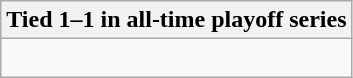<table class="wikitable collapsible collapsed">
<tr>
<th>Tied 1–1 in all-time playoff series</th>
</tr>
<tr>
<td><br>
</td>
</tr>
</table>
